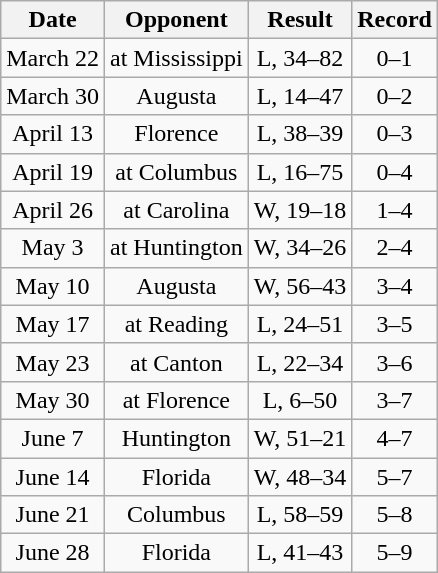<table class="wikitable" style="text-align:center">
<tr>
<th>Date</th>
<th>Opponent</th>
<th>Result</th>
<th>Record</th>
</tr>
<tr>
<td>March 22</td>
<td>at Mississippi</td>
<td>L, 34–82</td>
<td>0–1</td>
</tr>
<tr>
<td>March 30</td>
<td>Augusta</td>
<td>L, 14–47</td>
<td>0–2</td>
</tr>
<tr>
<td>April 13</td>
<td>Florence</td>
<td>L, 38–39</td>
<td>0–3</td>
</tr>
<tr>
<td>April 19</td>
<td>at Columbus</td>
<td>L, 16–75</td>
<td>0–4</td>
</tr>
<tr>
<td>April 26</td>
<td>at Carolina</td>
<td>W, 19–18</td>
<td>1–4</td>
</tr>
<tr>
<td>May 3</td>
<td>at Huntington</td>
<td>W, 34–26</td>
<td>2–4</td>
</tr>
<tr>
<td>May 10</td>
<td>Augusta</td>
<td>W, 56–43</td>
<td>3–4</td>
</tr>
<tr>
<td>May 17</td>
<td>at Reading</td>
<td>L, 24–51</td>
<td>3–5</td>
</tr>
<tr>
<td>May 23</td>
<td>at Canton</td>
<td>L, 22–34</td>
<td>3–6</td>
</tr>
<tr>
<td>May 30</td>
<td>at Florence</td>
<td>L, 6–50</td>
<td>3–7</td>
</tr>
<tr>
<td>June 7</td>
<td>Huntington</td>
<td>W, 51–21</td>
<td>4–7</td>
</tr>
<tr>
<td>June 14</td>
<td>Florida</td>
<td>W, 48–34</td>
<td>5–7</td>
</tr>
<tr>
<td>June 21</td>
<td>Columbus</td>
<td>L, 58–59</td>
<td>5–8</td>
</tr>
<tr>
<td>June 28</td>
<td>Florida</td>
<td>L, 41–43</td>
<td>5–9</td>
</tr>
</table>
